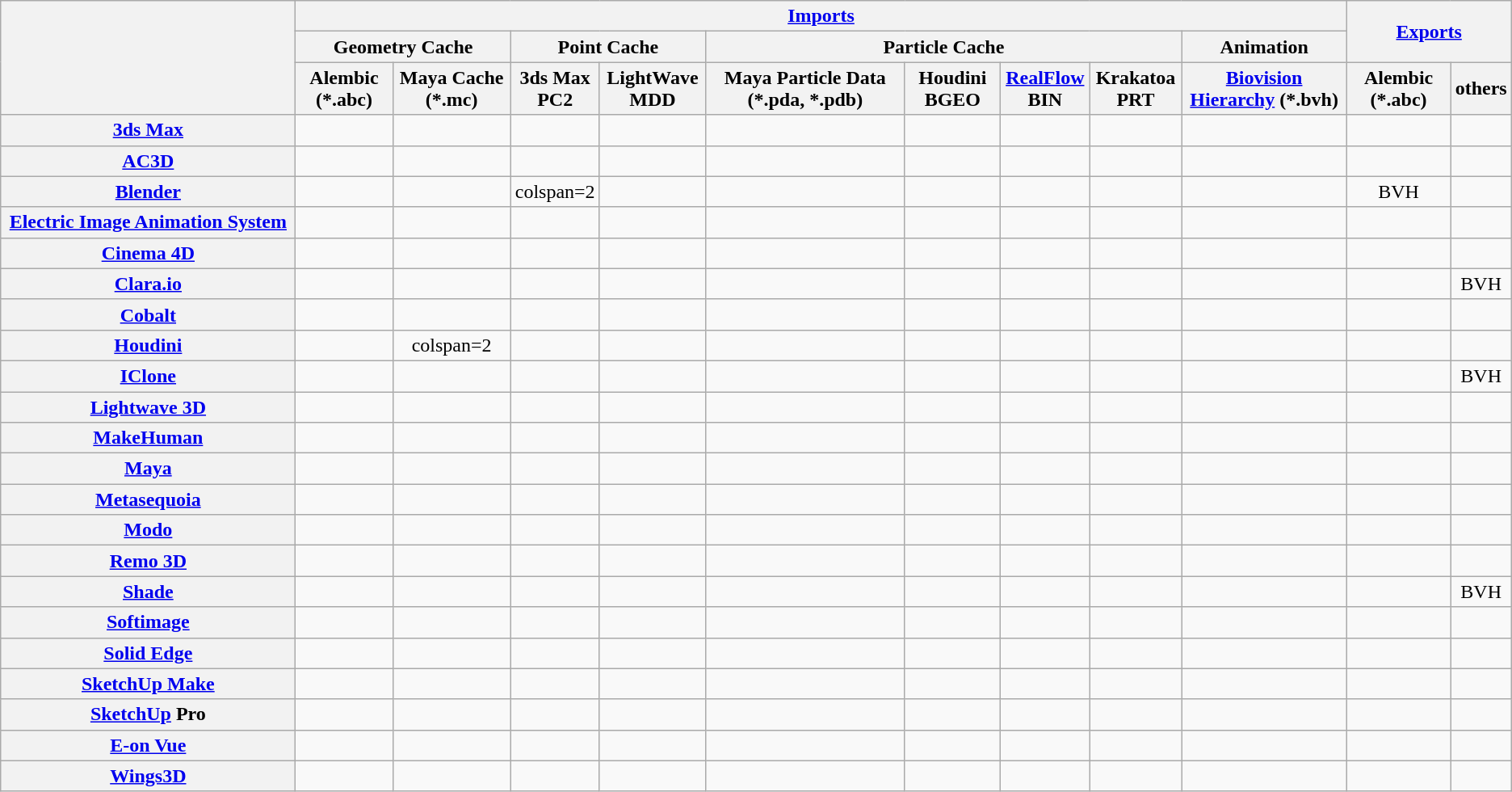<table class="sortable sort-under wikitable" style="text-align: center; ">
<tr>
<th rowspan="3" style="width:20%"></th>
<th colspan="9" style="width:70%"><a href='#'>Imports</a></th>
<th rowspan="2" colspan="2" style="width:10%"><a href='#'>Exports</a></th>
</tr>
<tr>
<th colspan=2>Geometry Cache</th>
<th colspan=2>Point Cache</th>
<th colspan=4>Particle Cache</th>
<th>Animation</th>
</tr>
<tr>
<th>Alembic (*.abc)</th>
<th>Maya Cache (*.mc) </th>
<th>3ds Max PC2 </th>
<th>LightWave MDD</th>
<th>Maya Particle Data (*.pda, *.pdb)</th>
<th>Houdini BGEO</th>
<th><a href='#'>RealFlow</a> BIN</th>
<th>Krakatoa PRT</th>
<th><a href='#'>Biovision Hierarchy</a> (*.bvh)</th>
<th>Alembic (*.abc)</th>
<th>others</th>
</tr>
<tr>
<th><a href='#'>3ds Max</a></th>
<td></td>
<td></td>
<td></td>
<td></td>
<td></td>
<td></td>
<td></td>
<td></td>
<td></td>
<td></td>
<td></td>
</tr>
<tr>
<th><a href='#'>AC3D</a></th>
<td></td>
<td></td>
<td></td>
<td></td>
<td></td>
<td></td>
<td></td>
<td></td>
<td></td>
<td></td>
<td></td>
</tr>
<tr>
<th><a href='#'>Blender</a></th>
<td></td>
<td></td>
<td>colspan=2 </td>
<td></td>
<td></td>
<td></td>
<td></td>
<td></td>
<td></td>
<td>BVH</td>
</tr>
<tr>
<th><a href='#'>Electric Image Animation System</a></th>
<td></td>
<td></td>
<td></td>
<td></td>
<td></td>
<td></td>
<td></td>
<td></td>
<td></td>
<td></td>
<td></td>
</tr>
<tr>
<th><a href='#'>Cinema 4D</a></th>
<td></td>
<td></td>
<td></td>
<td></td>
<td></td>
<td></td>
<td></td>
<td></td>
<td></td>
<td></td>
<td></td>
</tr>
<tr>
<th><a href='#'>Clara.io</a></th>
<td></td>
<td></td>
<td></td>
<td></td>
<td></td>
<td></td>
<td></td>
<td></td>
<td></td>
<td></td>
<td>BVH</td>
</tr>
<tr>
<th><a href='#'>Cobalt</a></th>
<td></td>
<td></td>
<td></td>
<td></td>
<td></td>
<td></td>
<td></td>
<td></td>
<td></td>
<td></td>
<td></td>
</tr>
<tr>
<th><a href='#'>Houdini</a></th>
<td></td>
<td>colspan=2 </td>
<td></td>
<td></td>
<td></td>
<td></td>
<td></td>
<td></td>
<td></td>
<td></td>
</tr>
<tr>
<th><a href='#'>IClone</a></th>
<td></td>
<td></td>
<td></td>
<td></td>
<td></td>
<td></td>
<td></td>
<td></td>
<td></td>
<td></td>
<td>BVH</td>
</tr>
<tr>
<th><a href='#'>Lightwave 3D</a></th>
<td></td>
<td></td>
<td></td>
<td></td>
<td></td>
<td></td>
<td></td>
<td></td>
<td></td>
<td></td>
<td></td>
</tr>
<tr>
<th><a href='#'>MakeHuman</a></th>
<td></td>
<td></td>
<td></td>
<td></td>
<td></td>
<td></td>
<td></td>
<td></td>
<td></td>
<td></td>
<td></td>
</tr>
<tr>
<th><a href='#'>Maya</a></th>
<td></td>
<td></td>
<td></td>
<td></td>
<td></td>
<td></td>
<td></td>
<td></td>
<td></td>
<td></td>
<td></td>
</tr>
<tr>
<th><a href='#'>Metasequoia</a></th>
<td></td>
<td></td>
<td></td>
<td></td>
<td></td>
<td></td>
<td></td>
<td></td>
<td></td>
<td></td>
<td></td>
</tr>
<tr>
<th><a href='#'>Modo</a></th>
<td></td>
<td></td>
<td></td>
<td></td>
<td></td>
<td></td>
<td></td>
<td></td>
<td></td>
<td></td>
<td></td>
</tr>
<tr>
<th><a href='#'>Remo 3D</a></th>
<td></td>
<td></td>
<td></td>
<td></td>
<td></td>
<td></td>
<td></td>
<td></td>
<td></td>
<td></td>
<td></td>
</tr>
<tr>
<th><a href='#'>Shade</a></th>
<td></td>
<td></td>
<td></td>
<td></td>
<td></td>
<td></td>
<td></td>
<td></td>
<td></td>
<td></td>
<td>BVH</td>
</tr>
<tr>
<th><a href='#'>Softimage</a></th>
<td></td>
<td></td>
<td></td>
<td></td>
<td></td>
<td></td>
<td></td>
<td></td>
<td></td>
<td></td>
<td></td>
</tr>
<tr>
<th><a href='#'>Solid Edge</a></th>
<td></td>
<td></td>
<td></td>
<td></td>
<td></td>
<td></td>
<td></td>
<td></td>
<td></td>
<td></td>
<td></td>
</tr>
<tr>
<th><a href='#'>SketchUp Make</a></th>
<td></td>
<td></td>
<td></td>
<td></td>
<td></td>
<td></td>
<td></td>
<td></td>
<td></td>
<td></td>
<td></td>
</tr>
<tr>
<th><a href='#'>SketchUp</a> Pro</th>
<td></td>
<td></td>
<td></td>
<td></td>
<td></td>
<td></td>
<td></td>
<td></td>
<td></td>
<td></td>
<td></td>
</tr>
<tr>
<th><a href='#'>E-on Vue</a></th>
<td></td>
<td></td>
<td></td>
<td></td>
<td></td>
<td></td>
<td></td>
<td></td>
<td></td>
<td></td>
<td></td>
</tr>
<tr>
<th><a href='#'>Wings3D</a></th>
<td></td>
<td></td>
<td></td>
<td></td>
<td></td>
<td></td>
<td></td>
<td></td>
<td></td>
<td></td>
<td></td>
</tr>
</table>
